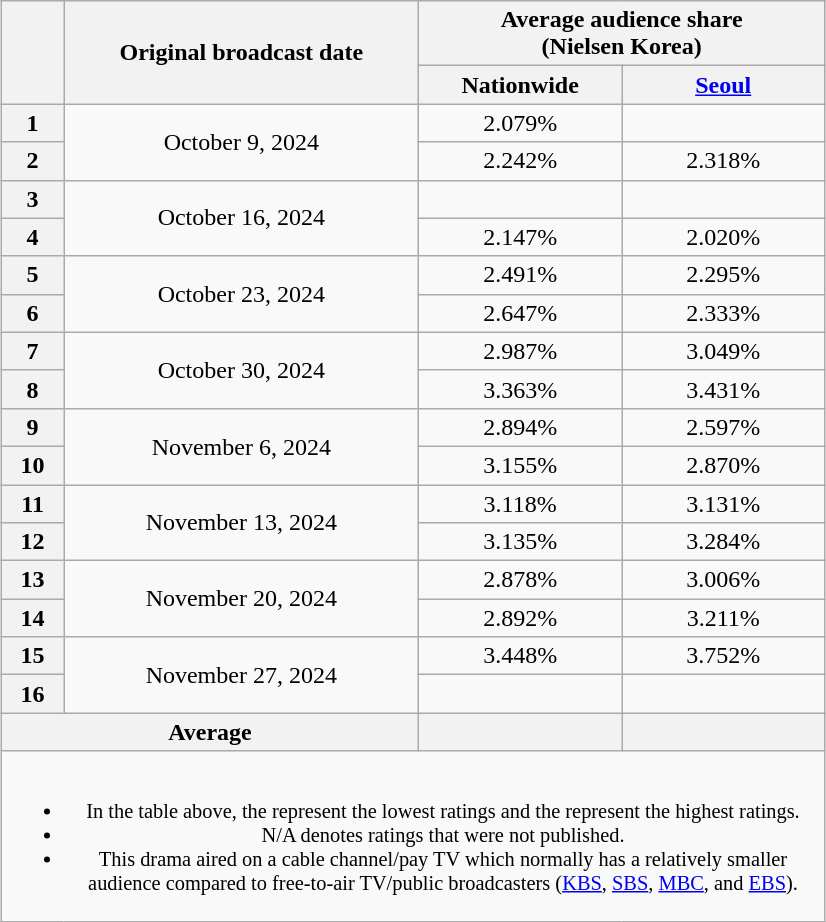<table class="wikitable" style="margin-left:auto; margin-right:auto; width:550px; text-align:center">
<tr>
<th scope="col" rowspan="2"></th>
<th scope="col" rowspan="2">Original broadcast date</th>
<th scope="col" colspan="2">Average audience share<br>(Nielsen Korea)</th>
</tr>
<tr>
<th scope="col" style="width:8em">Nationwide</th>
<th scope="col" style="width:8em"><a href='#'>Seoul</a></th>
</tr>
<tr>
<th scope="row">1</th>
<td rowspan="2">October 9, 2024</td>
<td>2.079% </td>
<td><strong></strong> </td>
</tr>
<tr>
<th scope="row">2</th>
<td>2.242% </td>
<td>2.318% </td>
</tr>
<tr>
<th scope="row">3</th>
<td rowspan="2">October 16, 2024</td>
<td><strong></strong> </td>
<td></td>
</tr>
<tr>
<th scope="row">4</th>
<td>2.147% </td>
<td>2.020% </td>
</tr>
<tr>
<th scope="row">5</th>
<td rowspan="2">October 23, 2024</td>
<td>2.491% </td>
<td>2.295% </td>
</tr>
<tr>
<th scope="row">6</th>
<td>2.647% </td>
<td>2.333% </td>
</tr>
<tr>
<th scope="row">7</th>
<td rowspan="2">October 30, 2024</td>
<td>2.987% </td>
<td>3.049% </td>
</tr>
<tr>
<th scope="row">8</th>
<td>3.363% </td>
<td>3.431% </td>
</tr>
<tr>
<th scope="row">9</th>
<td rowspan="2">November 6, 2024</td>
<td>2.894% </td>
<td>2.597% </td>
</tr>
<tr>
<th scope="row">10</th>
<td>3.155% </td>
<td>2.870% </td>
</tr>
<tr>
<th scope="row">11</th>
<td rowspan="2">November 13, 2024</td>
<td>3.118% </td>
<td>3.131% </td>
</tr>
<tr>
<th scope="row">12</th>
<td>3.135% </td>
<td>3.284% </td>
</tr>
<tr>
<th scope="row">13</th>
<td rowspan="2">November 20, 2024</td>
<td>2.878% </td>
<td>3.006% </td>
</tr>
<tr>
<th scope="row">14</th>
<td>2.892% </td>
<td>3.211% </td>
</tr>
<tr>
<th scope="row">15</th>
<td rowspan="2">November 27, 2024</td>
<td>3.448% </td>
<td>3.752% </td>
</tr>
<tr>
<th scope="row">16</th>
<td><strong></strong> </td>
<td><strong></strong> </td>
</tr>
<tr>
<th scope="col" colspan="2">Average</th>
<th scope="col"></th>
<th scope="col"></th>
</tr>
<tr>
<td colspan="4" style="font-size:85%"><br><ul><li>In the table above, the <strong></strong> represent the lowest ratings and the <strong></strong> represent the highest ratings.</li><li>N/A denotes ratings that were not published.</li><li>This drama aired on a cable channel/pay TV which normally has a relatively smaller audience compared to free-to-air TV/public broadcasters (<a href='#'>KBS</a>, <a href='#'>SBS</a>, <a href='#'>MBC</a>, and <a href='#'>EBS</a>).</li></ul></td>
</tr>
</table>
